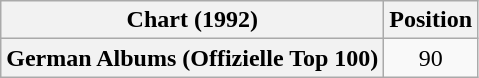<table class="wikitable plainrowheaders" style="text-align:center;">
<tr>
<th scope="col">Chart (1992)</th>
<th scope="col">Position</th>
</tr>
<tr>
<th scope="row">German Albums (Offizielle Top 100)</th>
<td>90</td>
</tr>
</table>
